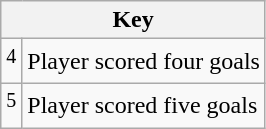<table class="wikitable">
<tr>
<th colspan="2">Key</th>
</tr>
<tr>
<td align="left"><sup>4</sup></td>
<td align="left">Player scored four goals</td>
</tr>
<tr>
<td align="left"><sup>5</sup></td>
<td align="left">Player scored five goals</td>
</tr>
</table>
